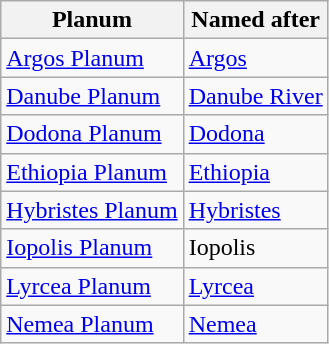<table class="wikitable">
<tr>
<th>Planum</th>
<th>Named after</th>
</tr>
<tr>
<td><a href='#'>Argos Planum</a></td>
<td><a href='#'>Argos</a></td>
</tr>
<tr>
<td><a href='#'>Danube Planum</a></td>
<td><a href='#'>Danube River</a></td>
</tr>
<tr>
<td><a href='#'>Dodona Planum</a></td>
<td><a href='#'>Dodona</a></td>
</tr>
<tr>
<td><a href='#'>Ethiopia Planum</a></td>
<td><a href='#'>Ethiopia</a></td>
</tr>
<tr>
<td><a href='#'>Hybristes Planum</a></td>
<td><a href='#'>Hybristes</a></td>
</tr>
<tr>
<td><a href='#'>Iopolis Planum</a></td>
<td>Iopolis</td>
</tr>
<tr>
<td><a href='#'>Lyrcea Planum</a></td>
<td><a href='#'>Lyrcea</a></td>
</tr>
<tr>
<td><a href='#'>Nemea Planum</a></td>
<td><a href='#'>Nemea</a></td>
</tr>
</table>
